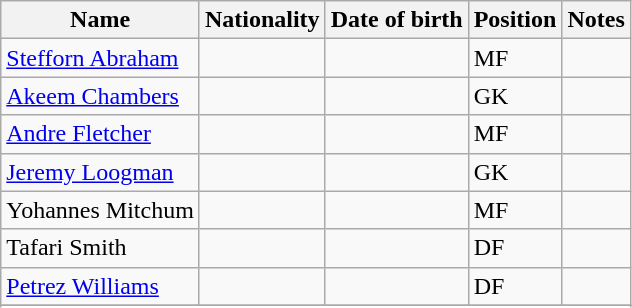<table class="wikitable">
<tr>
<th>Name</th>
<th>Nationality</th>
<th>Date of birth</th>
<th>Position</th>
<th>Notes</th>
</tr>
<tr>
<td><a href='#'>Stefforn Abraham</a></td>
<td></td>
<td></td>
<td>MF</td>
<td></td>
</tr>
<tr>
<td><a href='#'>Akeem Chambers</a></td>
<td></td>
<td></td>
<td>GK</td>
<td></td>
</tr>
<tr>
<td><a href='#'>Andre Fletcher</a></td>
<td></td>
<td></td>
<td>MF</td>
<td></td>
</tr>
<tr>
<td><a href='#'>Jeremy Loogman</a></td>
<td></td>
<td></td>
<td>GK</td>
<td></td>
</tr>
<tr>
<td>Yohannes Mitchum</td>
<td></td>
<td></td>
<td>MF</td>
<td></td>
</tr>
<tr>
<td>Tafari Smith</td>
<td></td>
<td></td>
<td>DF</td>
<td></td>
</tr>
<tr>
<td><a href='#'>Petrez Williams</a></td>
<td></td>
<td></td>
<td>DF</td>
<td></td>
</tr>
<tr>
</tr>
<tr>
</tr>
</table>
